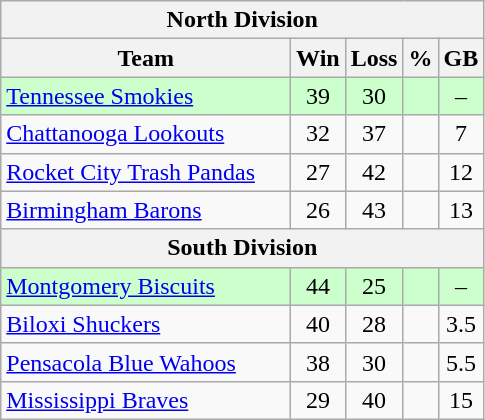<table class="wikitable">
<tr>
<th colspan="5">North Division</th>
</tr>
<tr>
<th width="60%">Team</th>
<th>Win</th>
<th>Loss</th>
<th>%</th>
<th>GB</th>
</tr>
<tr align=center bgcolor=ccffcc>
<td align=left><a href='#'>Tennessee Smokies</a></td>
<td>39</td>
<td>30</td>
<td></td>
<td>–</td>
</tr>
<tr align=center>
<td align=left><a href='#'>Chattanooga Lookouts</a></td>
<td>32</td>
<td>37</td>
<td></td>
<td>7</td>
</tr>
<tr align=center>
<td align=left><a href='#'>Rocket City Trash Pandas</a></td>
<td>27</td>
<td>42</td>
<td></td>
<td>12</td>
</tr>
<tr align=center>
<td align=left><a href='#'>Birmingham Barons</a></td>
<td>26</td>
<td>43</td>
<td></td>
<td>13</td>
</tr>
<tr>
<th colspan="5">South Division</th>
</tr>
<tr align=center bgcolor=ccffcc>
<td align=left><a href='#'>Montgomery Biscuits</a></td>
<td>44</td>
<td>25</td>
<td></td>
<td>–</td>
</tr>
<tr align=center>
<td align=left><a href='#'>Biloxi Shuckers</a></td>
<td>40</td>
<td>28</td>
<td></td>
<td>3.5</td>
</tr>
<tr align=center>
<td align=left><a href='#'>Pensacola Blue Wahoos</a></td>
<td>38</td>
<td>30</td>
<td></td>
<td>5.5</td>
</tr>
<tr align=center>
<td align=left><a href='#'>Mississippi Braves</a></td>
<td>29</td>
<td>40</td>
<td></td>
<td>15</td>
</tr>
</table>
